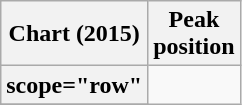<table class="wikitable sortable plainrowheaders">
<tr>
<th scope="col">Chart (2015)</th>
<th scope="col">Peak<br>position</th>
</tr>
<tr>
<th>scope="row"</th>
</tr>
<tr>
</tr>
</table>
